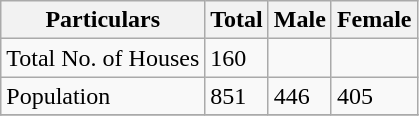<table class="wikitable sortable">
<tr>
<th>Particulars</th>
<th>Total</th>
<th>Male</th>
<th>Female</th>
</tr>
<tr>
<td>Total No. of Houses</td>
<td>160</td>
<td></td>
<td></td>
</tr>
<tr>
<td>Population</td>
<td>851</td>
<td>446</td>
<td>405</td>
</tr>
<tr>
</tr>
</table>
